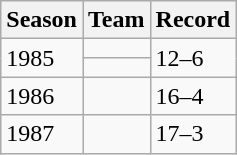<table class="wikitable">
<tr>
<th>Season</th>
<th>Team</th>
<th>Record</th>
</tr>
<tr>
<td rowspan="2">1985</td>
<td></td>
<td rowspan="2">12–6</td>
</tr>
<tr>
<td></td>
</tr>
<tr>
<td>1986</td>
<td></td>
<td>16–4</td>
</tr>
<tr>
<td>1987</td>
<td></td>
<td>17–3</td>
</tr>
</table>
